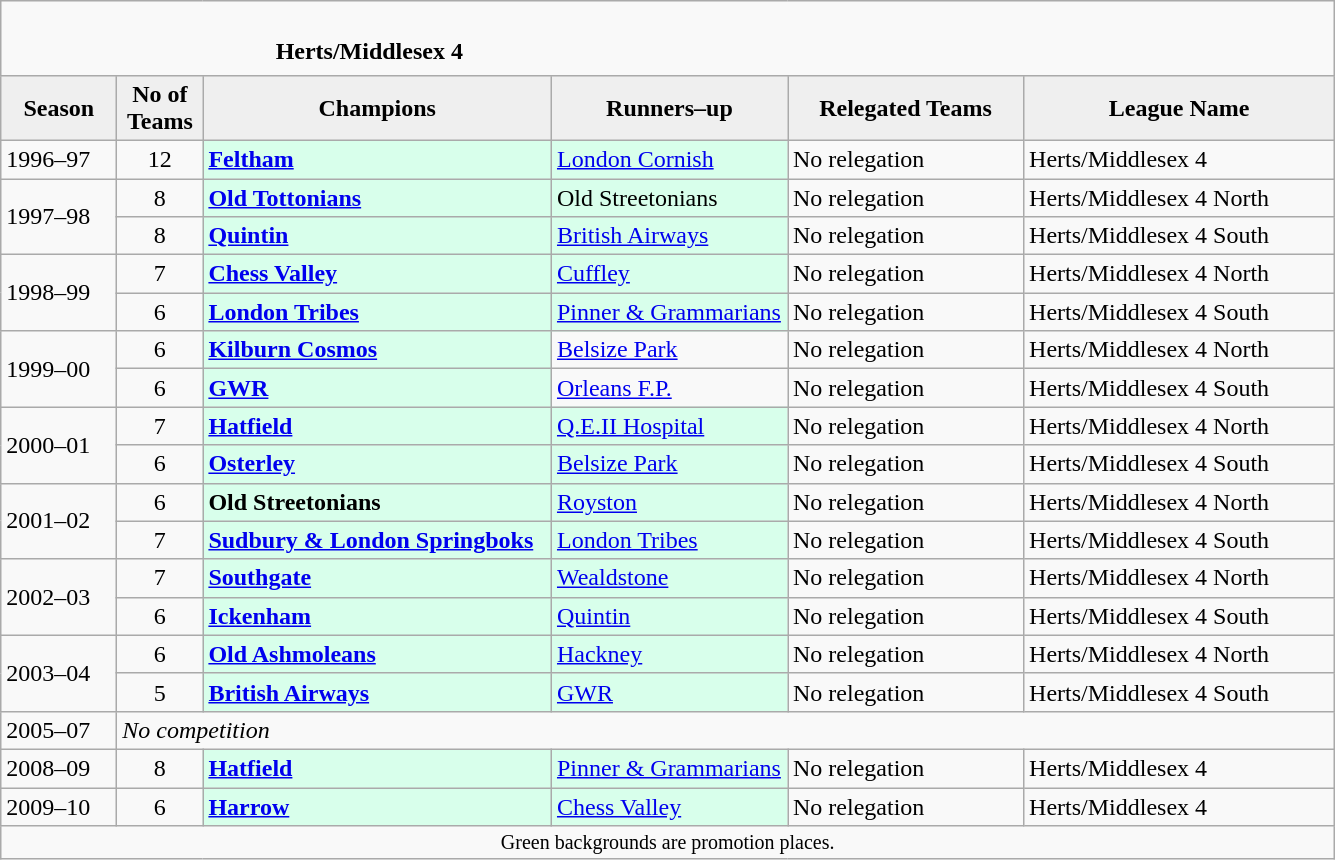<table class="wikitable" style="text-align: left;">
<tr>
<td colspan="11" cellpadding="0" cellspacing="0"><br><table border="0" style="width:100%;" cellpadding="0" cellspacing="0">
<tr>
<td style="width:20%; border:0;"></td>
<td style="border:0;"><strong>Herts/Middlesex 4</strong></td>
<td style="width:20%; border:0;"></td>
</tr>
</table>
</td>
</tr>
<tr>
<th style="background:#efefef; width:70px;">Season</th>
<th style="background:#efefef; width:50px;">No of Teams</th>
<th style="background:#efefef; width:225px;">Champions</th>
<th style="background:#efefef; width:150px;">Runners–up</th>
<th style="background:#efefef; width:150px;">Relegated Teams</th>
<th style="background:#efefef; width:200px;">League Name</th>
</tr>
<tr align=left>
<td>1996–97</td>
<td style="text-align: center;">12</td>
<td style="background:#d8ffeb;"><strong><a href='#'>Feltham</a></strong></td>
<td style="background:#d8ffeb;"><a href='#'>London Cornish</a></td>
<td>No relegation</td>
<td>Herts/Middlesex 4</td>
</tr>
<tr>
<td rowspan=2>1997–98</td>
<td style="text-align: center;">8</td>
<td style="background:#d8ffeb;"><strong><a href='#'>Old Tottonians</a></strong></td>
<td style="background:#d8ffeb;">Old Streetonians</td>
<td>No relegation</td>
<td>Herts/Middlesex 4 North</td>
</tr>
<tr>
<td style="text-align: center;">8</td>
<td style="background:#d8ffeb;"><strong><a href='#'>Quintin</a></strong></td>
<td style="background:#d8ffeb;"><a href='#'>British Airways</a></td>
<td>No relegation</td>
<td>Herts/Middlesex 4 South</td>
</tr>
<tr>
<td rowspan=2>1998–99</td>
<td style="text-align: center;">7</td>
<td style="background:#d8ffeb;"><strong><a href='#'>Chess Valley</a></strong></td>
<td style="background:#d8ffeb;"><a href='#'>Cuffley</a></td>
<td>No relegation</td>
<td>Herts/Middlesex 4 North</td>
</tr>
<tr>
<td style="text-align: center;">6</td>
<td style="background:#d8ffeb;"><strong><a href='#'>London Tribes</a></strong></td>
<td style="background:#d8ffeb;"><a href='#'>Pinner & Grammarians</a></td>
<td>No relegation</td>
<td>Herts/Middlesex 4 South</td>
</tr>
<tr>
<td rowspan=2>1999–00</td>
<td style="text-align: center;">6</td>
<td style="background:#d8ffeb;"><strong><a href='#'>Kilburn Cosmos</a></strong></td>
<td><a href='#'>Belsize Park</a></td>
<td>No relegation</td>
<td>Herts/Middlesex 4 North</td>
</tr>
<tr>
<td style="text-align: center;">6</td>
<td style="background:#d8ffeb;"><strong><a href='#'>GWR</a></strong></td>
<td><a href='#'>Orleans F.P.</a></td>
<td>No relegation</td>
<td>Herts/Middlesex 4 South</td>
</tr>
<tr>
<td rowspan=2>2000–01</td>
<td style="text-align: center;">7</td>
<td style="background:#d8ffeb;"><strong><a href='#'>Hatfield</a></strong></td>
<td style="background:#d8ffeb;"><a href='#'>Q.E.II Hospital</a></td>
<td>No relegation</td>
<td>Herts/Middlesex 4 North</td>
</tr>
<tr>
<td style="text-align: center;">6</td>
<td style="background:#d8ffeb;"><strong><a href='#'>Osterley</a></strong></td>
<td style="background:#d8ffeb;"><a href='#'>Belsize Park</a></td>
<td>No relegation</td>
<td>Herts/Middlesex 4 South</td>
</tr>
<tr>
<td rowspan=2>2001–02</td>
<td style="text-align: center;">6</td>
<td style="background:#d8ffeb;"><strong>Old Streetonians</strong></td>
<td style="background:#d8ffeb;"><a href='#'>Royston</a></td>
<td>No relegation</td>
<td>Herts/Middlesex 4 North</td>
</tr>
<tr>
<td style="text-align: center;">7</td>
<td style="background:#d8ffeb;"><strong><a href='#'>Sudbury & London Springboks</a></strong></td>
<td style="background:#d8ffeb;"><a href='#'>London Tribes</a></td>
<td>No relegation</td>
<td>Herts/Middlesex 4 South</td>
</tr>
<tr>
<td rowspan=2>2002–03</td>
<td style="text-align: center;">7</td>
<td style="background:#d8ffeb;"><strong><a href='#'>Southgate</a></strong></td>
<td style="background:#d8ffeb;"><a href='#'>Wealdstone</a></td>
<td>No relegation</td>
<td>Herts/Middlesex 4 North</td>
</tr>
<tr>
<td style="text-align: center;">6</td>
<td style="background:#d8ffeb;"><strong><a href='#'>Ickenham</a></strong></td>
<td style="background:#d8ffeb;"><a href='#'>Quintin</a></td>
<td>No relegation</td>
<td>Herts/Middlesex 4 South</td>
</tr>
<tr>
<td rowspan=2>2003–04</td>
<td style="text-align: center;">6</td>
<td style="background:#d8ffeb;"><strong><a href='#'>Old Ashmoleans</a></strong></td>
<td style="background:#d8ffeb;"><a href='#'>Hackney</a></td>
<td>No relegation</td>
<td>Herts/Middlesex 4 North</td>
</tr>
<tr>
<td style="text-align: center;">5</td>
<td style="background:#d8ffeb;"><strong><a href='#'>British Airways</a></strong></td>
<td style="background:#d8ffeb;"><a href='#'>GWR</a></td>
<td>No relegation</td>
<td>Herts/Middlesex 4 South</td>
</tr>
<tr>
<td>2005–07</td>
<td colspan=5><em>No competition</em></td>
</tr>
<tr>
<td>2008–09</td>
<td style="text-align: center;">8</td>
<td style="background:#d8ffeb;"><strong><a href='#'>Hatfield</a></strong></td>
<td style="background:#d8ffeb;"><a href='#'>Pinner & Grammarians</a></td>
<td>No relegation</td>
<td>Herts/Middlesex 4</td>
</tr>
<tr>
<td>2009–10</td>
<td style="text-align: center;">6</td>
<td style="background:#d8ffeb;"><strong><a href='#'>Harrow</a></strong></td>
<td style="background:#d8ffeb;"><a href='#'>Chess Valley</a></td>
<td>No relegation</td>
<td>Herts/Middlesex 4</td>
</tr>
<tr>
<td colspan="15"  style="border:0; font-size:smaller; text-align:center;">Green backgrounds are promotion places.</td>
</tr>
</table>
